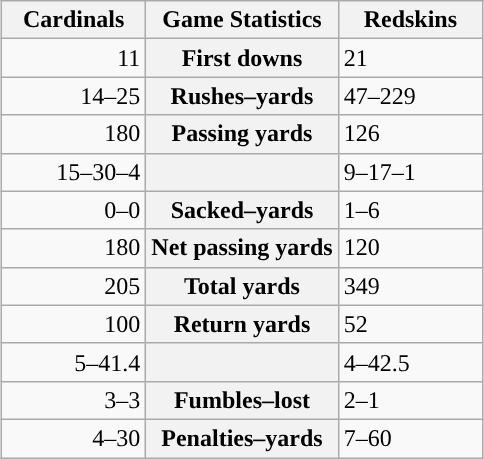<table class="wikitable" style="margin: 1em auto 1em auto">
<tr>
<th style="width:30%;">Cardinals</th>
<th style="width:40%;">Game Statistics</th>
<th style="width:30%;">Redskins</th>
</tr>
<tr>
<td style="text-align:right;">11</td>
<th>First downs</th>
<td>21</td>
</tr>
<tr>
<td style="text-align:right;">14–25</td>
<th>Rushes–yards</th>
<td>47–229</td>
</tr>
<tr>
<td style="text-align:right;">180</td>
<th>Passing yards</th>
<td>126</td>
</tr>
<tr>
<td style="text-align:right;">15–30–4</td>
<th></th>
<td>9–17–1</td>
</tr>
<tr>
<td style="text-align:right;">0–0</td>
<th>Sacked–yards</th>
<td>1–6</td>
</tr>
<tr>
<td style="text-align:right;">180</td>
<th>Net passing yards</th>
<td>120</td>
</tr>
<tr>
<td style="text-align:right;">205</td>
<th>Total yards</th>
<td>349</td>
</tr>
<tr>
<td style="text-align:right;">100</td>
<th>Return yards</th>
<td>52</td>
</tr>
<tr>
<td style="text-align:right;">5–41.4</td>
<th></th>
<td>4–42.5</td>
</tr>
<tr>
<td style="text-align:right;">3–3</td>
<th>Fumbles–lost</th>
<td>2–1</td>
</tr>
<tr>
<td style="text-align:right;">4–30</td>
<th>Penalties–yards</th>
<td>7–60</td>
</tr>
</table>
